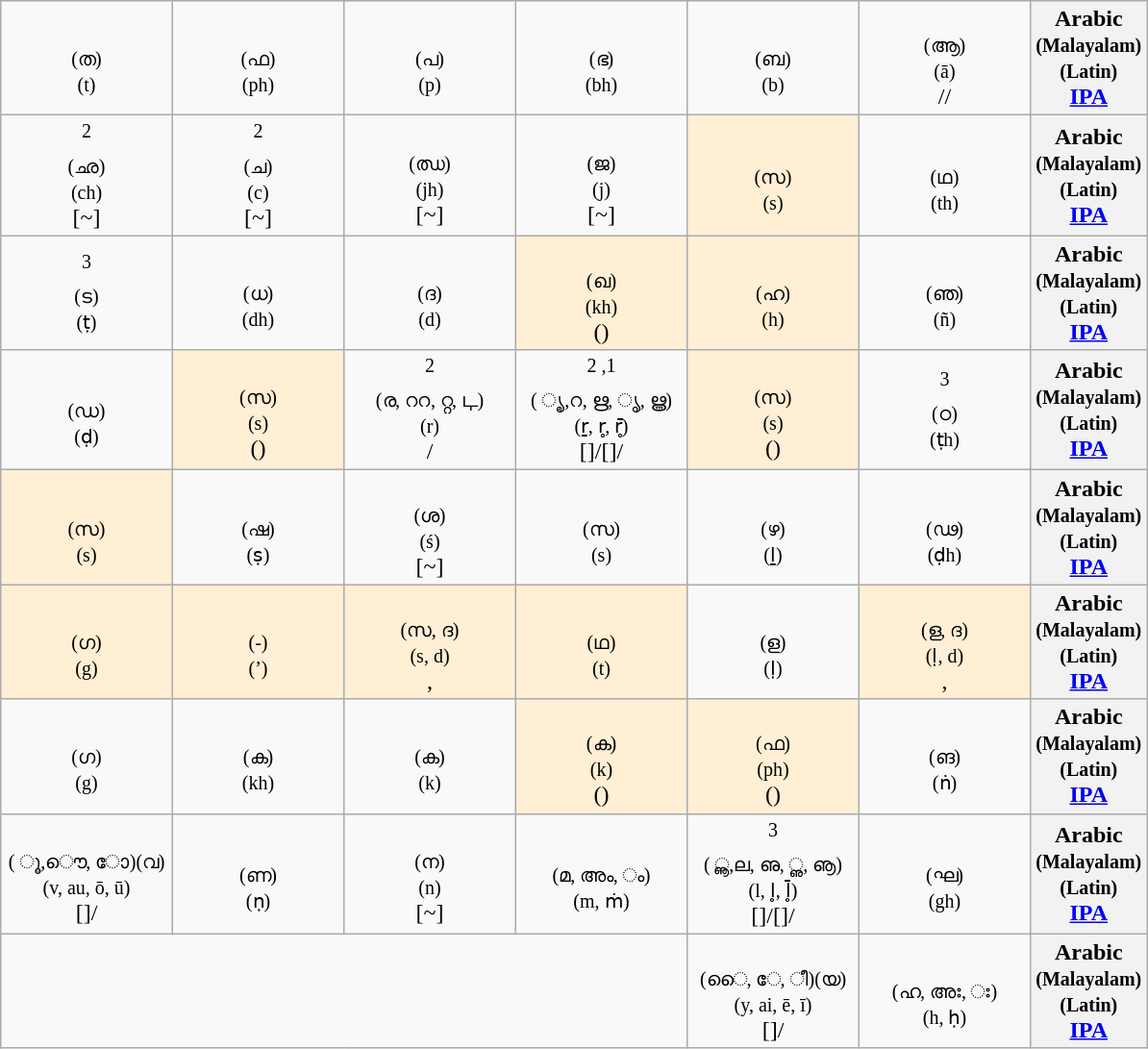<table class="wikitable Unicode" dir="rtl">
<tr>
<th>Arabic<br><small>(Malayalam)</small><br><small>(Latin)</small><br><a href='#'>IPA</a></th>
<td style="width:7em; text-align:center; padding: 3px;"><span></span><br><small>‌(ആ)<br>(ā)</small><br>//</td>
<td style="width:7em; text-align:center; padding: 3px;"><span></span><br><small>‌(ബ)<br>(b)</small><br></td>
<td style="width:7em; text-align:center; padding: 3px;"><span></span><br><small>‌(ഭ)<br>(bh)</small><br></td>
<td style="width:7em; text-align:center; padding: 3px;"><span></span><br><small>‌(പ)<br>(p)</small><br></td>
<td style="width:7em; text-align:center; padding: 3px;"><span></span><br><small>‌(ഫ)<br>(ph)</small><br></td>
<td style="width:7em; text-align:center; padding: 3px;"><span></span> <br><small>‌(ത)<br>(t)</small><br></td>
</tr>
<tr>
<th>Arabic<br><small>(Malayalam)</small><br><small>(Latin)</small><br><a href='#'>IPA</a></th>
<td style="width:7em; text-align:center; padding: 3px;"><span></span> <br><small>‌(ഥ)<br>(th)</small><br></td>
<td style="width:7em; text-align:center; padding: 3px;" bgcolor="#FFEFD5"><span></span> <br><small>‌(സ)<br>(s)</small><br></td>
<td style="width:7em; text-align:center; padding: 3px;"><span></span><br><small>‌(ജ)<br>(j)</small><br>[~]</td>
<td style="width:7em; text-align:center; padding: 3px;"><span></span><br><small>‌(ഝ)<br>(jh)</small><br>[~]</td>
<td style="width:7em; text-align:center; padding: 3px;"><span></span> <sup>2</sup><br><small>‌(ച)<br>(c)</small><br>[~]</td>
<td style="width:7em; text-align:center; padding: 3px;"><span></span> <sup>2</sup><br><small>‌(ഛ)<br>(ch)</small><br>[~]</td>
</tr>
<tr>
<th>Arabic<br><small>(Malayalam)</small><br><small>(Latin)</small><br><a href='#'>IPA</a></th>
<td style="width:7em; text-align:center; padding: 3px;"><span></span><br><small>‌(ഞ)<br>(ñ)</small><br></td>
<td style="width:7em; text-align:center; padding: 3px;" bgcolor="#FFEFD5"><span></span><br><small>‌(ഹ)<br>(h)</small><br></td>
<td style="width:7em; text-align:center; padding: 3px;" bgcolor="#FFEFD5"><span></span><br><small>‌(ഖ)<br>(kh)</small><br>()</td>
<td style="width:7em; text-align:center; padding: 3px;"><span></span><br><small>‌(ദ)<br>(d)</small><br></td>
<td style="width:7em; text-align:center; padding: 3px;"><span></span><br><small>‌(ധ)<br>(dh)</small><br></td>
<td style="width:7em; text-align:center; padding: 3px;"><span></span> <sup>3</sup><br><small>‌(ട)<br>(ṭ)</small><br></td>
</tr>
<tr>
<th>Arabic<br><small>(Malayalam)</small><br><small>(Latin)</small><br><a href='#'>IPA</a></th>
<td style="width:7em; text-align:center; padding: 3px;"><span></span> <sup>3</sup><br><small>‌(ഠ)<br>(ṭh)</small><br></td>
<td style="width:7em; text-align:center; padding: 3px;" bgcolor="#FFEFD5"><span></span><br><small>‌(സ)<br>(s)</small><br>()</td>
<td style="width:7em; text-align:center; padding: 3px;"><span></span> <sup>1, 2</sup><br><small>‌(റ, ഋ,  ൃ, ൠ,  ൄ)<br>(ṟ, r̥, r̥̄)</small><br>/[]/[]</td>
<td style="width:7em; text-align:center; padding: 3px;"><span></span> <sup>2</sup><br><small>‌(ര, ററ, റ്റ, ഺ)<br>(r)</small><br>/</td>
<td style="width:7em; text-align:center; padding: 3px;" bgcolor="#FFEFD5"><span></span><br><small>‌(സ)<br>(s)</small><br>()</td>
<td style="width:7em; text-align:center; padding: 3px;"><span></span><br><small>‌(ഡ)<br>(ḍ)</small><br></td>
</tr>
<tr>
<th>Arabic<br><small>(Malayalam)</small><br><small>(Latin)</small><br><a href='#'>IPA</a></th>
<td style="width:7em; text-align:center; padding: 3px;"><span></span><br><small>‌(ഢ)<br>(ḍh)</small><br></td>
<td style="width:7em; text-align:center; padding: 3px;"><span></span><br><small>‌(ഴ)<br>(ḻ)</small><br></td>
<td style="width:7em; text-align:center; padding: 3px;"><span></span><br><small>‌(സ)<br>(s)</small><br></td>
<td style="width:7em; text-align:center; padding: 3px;"><span></span><br><small>‌(ശ)<br>(ś)</small><br>[~]</td>
<td style="width:7em; text-align:center; padding: 3px;"><span></span><br><small>‌(ഷ)<br>(ṣ)</small><br></td>
<td style="width:7em; text-align:center; padding: 3px;" bgcolor="#FFEFD5"><span></span><br><small>‌(സ)<br>(s)</small><br></td>
</tr>
<tr>
<th>Arabic<br><small>(Malayalam)</small><br><small>(Latin)</small><br><a href='#'>IPA</a></th>
<td style="width:7em; text-align:center; padding: 3px;" bgcolor="#FFEFD5"><span></span><br><small>‌(ള, ദ)<br>(ḷ, d)</small><br>, </td>
<td style="width:7em; text-align:center; padding: 3px;"><span></span><br><small>‌(ള)<br>(ḷ)</small><br></td>
<td style="width:7em; text-align:center; padding: 3px;" bgcolor="#FFEFD5"><span></span><br><small>‌(ഥ)<br>(t)</small><br></td>
<td style="width:7em; text-align:center; padding: 3px;" bgcolor="#FFEFD5"><span></span><br><small>‌(സ, ദ)<br>(s, d)</small><br>, </td>
<td style="width:7em; text-align:center; padding: 3px;" bgcolor="#FFEFD5"><span></span><br><small>‌(-)<br>(’)</small><br></td>
<td style="width:7em; text-align:center; padding: 3px;" bgcolor="#FFEFD5"><span></span><br><small>‌(ഗ)<br>(g)</small><br></td>
</tr>
<tr>
<th>Arabic<br><small>(Malayalam)</small><br><small>(Latin)</small><br><a href='#'>IPA</a></th>
<td style="width:7em; text-align:center; padding: 3px;"><span></span><br><small>‌(ങ)<br>(ṅ)</small><br></td>
<td style="width:7em; text-align:center; padding: 3px;" bgcolor="#FFEFD5"><span></span><br><small>‌(ഫ)<br>(ph)</small><br>()</td>
<td style="width:7em; text-align:center; padding: 3px;" bgcolor="#FFEFD5"><span></span><br><small>‌(ക)<br>(k)</small><br>()</td>
<td style="width:7em; text-align:center; padding: 3px;"><span></span> <br><small>‌(ക)<br>(k)</small><br></td>
<td style="width:7em; text-align:center; padding: 3px;"><span></span> <br><small>‌(ക)<br>(kh)</small><br></td>
<td style="width:7em; text-align:center; padding: 3px;"><span></span> <br><small>‌(ഗ)<br>(g)</small><br></td>
</tr>
<tr>
<th>Arabic<br><small>(Malayalam)</small><br><small>(Latin)</small><br><a href='#'>IPA</a></th>
<td style="width:7em; text-align:center; padding: 3px;"><span></span> <br><small>‌(ഘ)<br>(gh)</small><br></td>
<td style="width:7em; text-align:center; padding: 3px;"><span></span> <sup>3</sup><br><small>‌(ല, ഌ,  ൢ, ൡ,  ൣ)<br>(l, l̥, l̥̄)</small><br>/[]/[]</td>
<td style="width:7em; text-align:center; padding: 3px;"><span></span><br><small>‌(മ, അം, ം)<br>(m, ṁ)</small><br></td>
<td style="width:7em; text-align:center; padding: 3px;"><span></span> <br><small>‌(ന)<br>(n)</small><br>[~]</td>
<td style="width:7em; text-align:center; padding: 3px;"><span></span><br><small>‌(ണ)<br>(ṇ)</small><br></td>
<td style="width:7em; text-align:center; padding: 3px;"><span></span><br><small>‌(വ)(ൌ, ോ, ൂ)<br>(v, au, ō, ū)</small><br>/[]</td>
</tr>
<tr>
<th>Arabic<br><small>(Malayalam)</small><br><small>(Latin)</small><br><a href='#'>IPA</a></th>
<td style="width:7em; text-align:center; padding: 3px;"><span></span><br><small>‌(ഹ, അഃ,  ഃ)<br>(h, ḥ)</small><br></td>
<td style="width:7em; text-align:center; padding: 3px;"><span></span><br><small>‌(യ)(ൈ, േ, ീ)<br>(y, ai, ē, ī)</small><br>/[]</td>
</tr>
</table>
